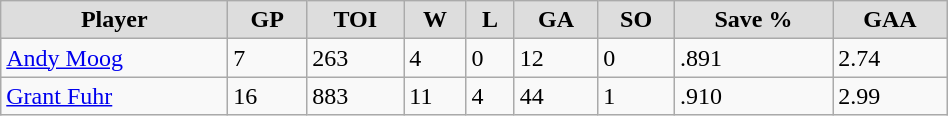<table class="wikitable" style="width:50%;">
<tr style="text-align:center; background:#ddd;">
<td><strong>Player</strong></td>
<td><strong>GP</strong></td>
<td><strong>TOI</strong></td>
<td><strong>W</strong></td>
<td><strong>L</strong></td>
<td><strong>GA</strong></td>
<td><strong>SO</strong></td>
<td><strong>Save %</strong></td>
<td><strong>GAA</strong></td>
</tr>
<tr>
<td><a href='#'>Andy Moog</a></td>
<td>7</td>
<td>263</td>
<td>4</td>
<td>0</td>
<td>12</td>
<td>0</td>
<td>.891</td>
<td>2.74</td>
</tr>
<tr>
<td><a href='#'>Grant Fuhr</a></td>
<td>16</td>
<td>883</td>
<td>11</td>
<td>4</td>
<td>44</td>
<td>1</td>
<td>.910</td>
<td>2.99</td>
</tr>
</table>
